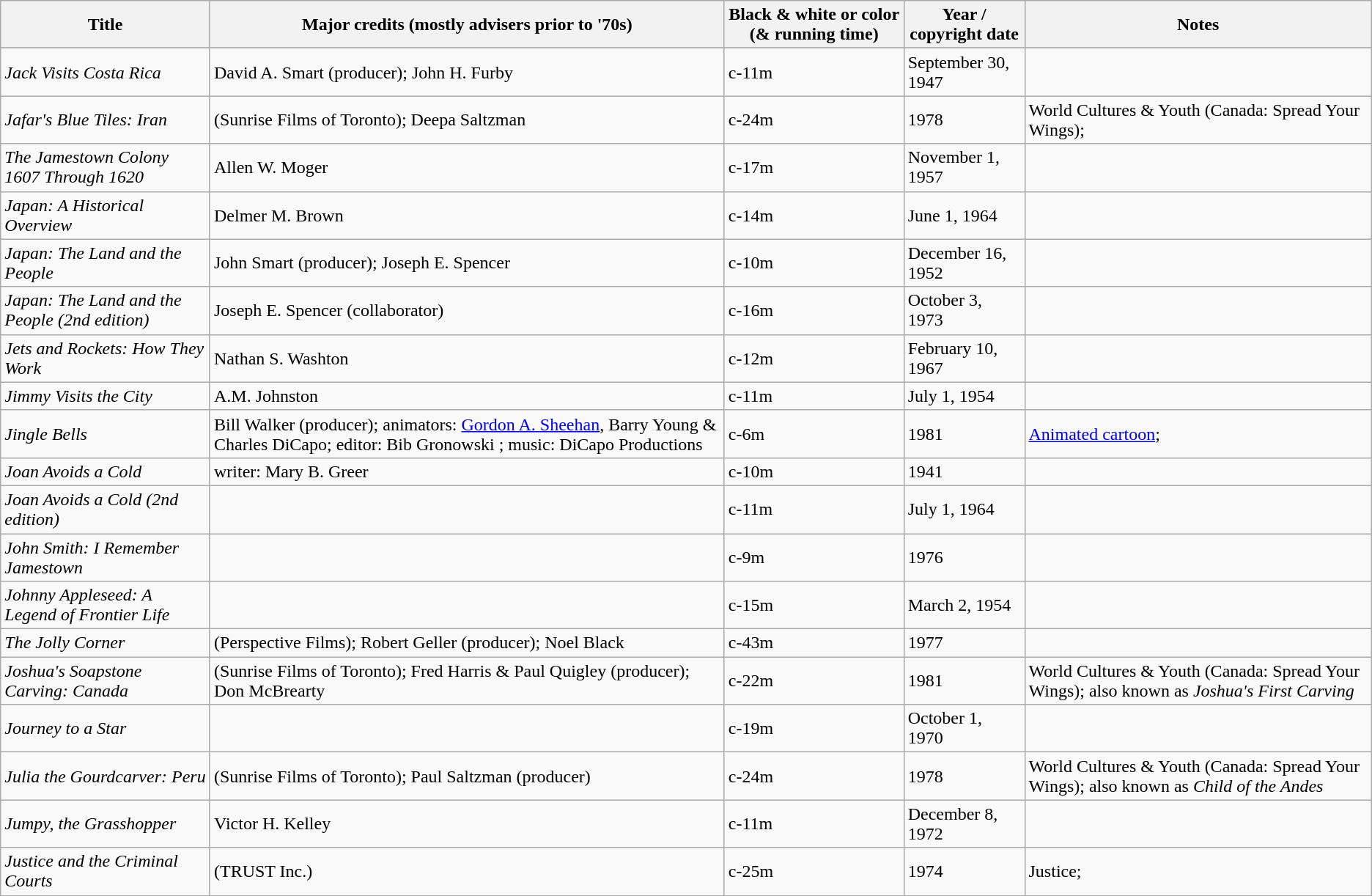<table class="wikitable sortable" border="1">
<tr>
<th>Title</th>
<th>Major credits (mostly advisers prior to '70s)</th>
<th>Black & white or color (& running time)</th>
<th>Year / copyright date</th>
<th>Notes</th>
</tr>
<tr>
</tr>
<tr>
<td><em>Jack Visits Costa Rica</em></td>
<td>David A. Smart (producer); John H. Furby</td>
<td>c-11m</td>
<td>September 30, 1947</td>
<td></td>
</tr>
<tr>
<td><em>Jafar's Blue Tiles: Iran</em></td>
<td>(Sunrise Films of Toronto); Deepa Saltzman</td>
<td>c-24m</td>
<td>1978</td>
<td>World Cultures & Youth (Canada: Spread Your Wings); </td>
</tr>
<tr>
<td><em>The Jamestown Colony 1607 Through 1620</em></td>
<td>Allen W. Moger</td>
<td>c-17m</td>
<td>November 1, 1957</td>
<td></td>
</tr>
<tr>
<td><em>Japan: A Historical Overview</em></td>
<td>Delmer M. Brown</td>
<td>c-14m</td>
<td>June 1, 1964</td>
<td></td>
</tr>
<tr>
<td><em>Japan: The Land and the People</em></td>
<td>John Smart (producer); Joseph E. Spencer</td>
<td>c-10m</td>
<td>December 16, 1952</td>
<td></td>
</tr>
<tr>
<td><em>Japan: The Land and the People (2nd edition)</em></td>
<td>Joseph E. Spencer (collaborator)</td>
<td>c-16m</td>
<td>October 3, 1973</td>
<td></td>
</tr>
<tr>
<td><em>Jets and Rockets: How They Work</em></td>
<td>Nathan S. Washton</td>
<td>c-12m</td>
<td>February 10, 1967</td>
<td></td>
</tr>
<tr>
<td><em>Jimmy Visits the City</em></td>
<td>A.M. Johnston</td>
<td>c-11m</td>
<td>July 1, 1954</td>
<td></td>
</tr>
<tr>
<td><em>Jingle Bells</em></td>
<td>Bill Walker (producer); animators: <a href='#'>Gordon A. Sheehan</a>, Barry Young & Charles DiCapo; editor: Bib Gronowski ; music: DiCapo Productions</td>
<td>c-6m</td>
<td>1981</td>
<td><a href='#'>Animated cartoon</a>; </td>
</tr>
<tr>
<td><em>Joan Avoids a Cold</em></td>
<td>writer: Mary B. Greer</td>
<td>c-10m</td>
<td>1941</td>
<td></td>
</tr>
<tr>
<td><em>Joan Avoids a Cold (2nd edition)</em></td>
<td></td>
<td>c-11m</td>
<td>July 1, 1964</td>
<td></td>
</tr>
<tr>
<td><em>John Smith: I Remember Jamestown</em></td>
<td></td>
<td>c-9m</td>
<td>1976</td>
<td></td>
</tr>
<tr>
<td><em>Johnny Appleseed: A Legend of Frontier Life</em></td>
<td></td>
<td>c-15m</td>
<td>March 2, 1954</td>
<td></td>
</tr>
<tr>
<td><em>The Jolly Corner</em></td>
<td>(Perspective Films); Robert Geller (producer); Noel Black</td>
<td>c-43m</td>
<td>1977</td>
<td></td>
</tr>
<tr>
<td><em>Joshua's Soapstone Carving: Canada</em></td>
<td>(Sunrise Films of Toronto); Fred Harris & Paul Quigley (producer); Don McBrearty</td>
<td>c-22m</td>
<td>1981</td>
<td>World Cultures & Youth (Canada: Spread Your Wings); also known as <em>Joshua's First Carving</em></td>
</tr>
<tr>
<td><em>Journey to a Star</em></td>
<td></td>
<td>c-19m</td>
<td>October 1, 1970</td>
<td></td>
</tr>
<tr>
<td><em>Julia the Gourdcarver: Peru</em></td>
<td>(Sunrise Films of Toronto); Paul Saltzman (producer)</td>
<td>c-24m</td>
<td>1978</td>
<td>World Cultures & Youth (Canada: Spread Your Wings); also known as <em>Child of the Andes</em></td>
</tr>
<tr>
<td><em>Jumpy, the Grasshopper</em></td>
<td>Victor H. Kelley</td>
<td>c-11m</td>
<td>December 8, 1972</td>
<td></td>
</tr>
<tr>
<td><em>Justice and the Criminal Courts</em></td>
<td>(TRUST Inc.)</td>
<td>c-25m</td>
<td>1974</td>
<td>Justice; </td>
</tr>
</table>
